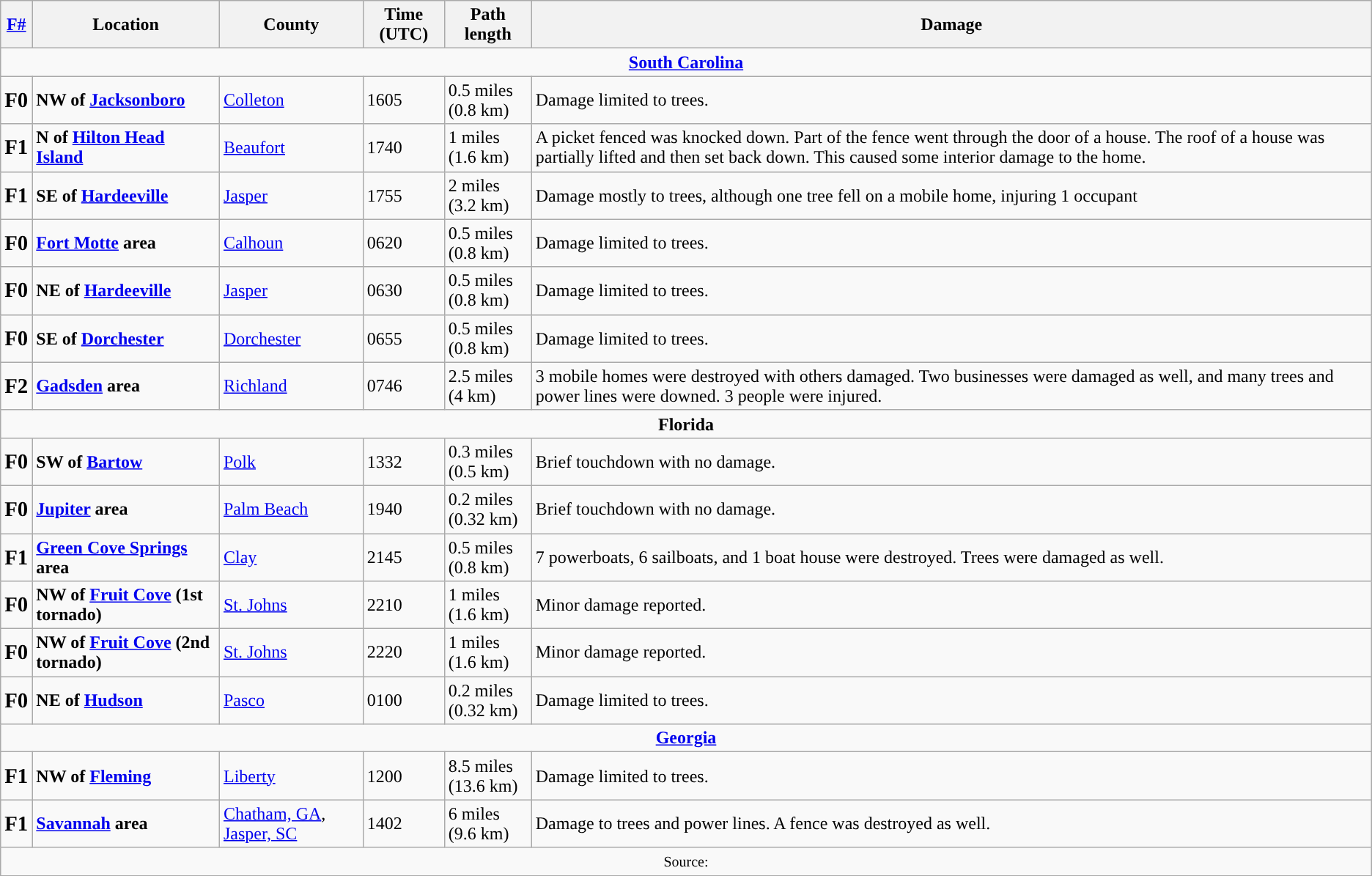<table class="wikitable">
<tr>
<th><a href='#'>F#</a></th>
<th>Location</th>
<th>County</th>
<th>Time (UTC)</th>
<th>Path length</th>
<th>Damage</th>
</tr>
<tr>
<td colspan="7" align=center><strong><a href='#'>South Carolina</a></strong></td>
</tr>
<tr>
<td><big><strong>F0</strong></big></td>
<td><strong>NW of <a href='#'>Jacksonboro</a></strong></td>
<td><a href='#'>Colleton</a></td>
<td>1605</td>
<td>0.5 miles <br>(0.8 km)</td>
<td>Damage limited to trees.</td>
</tr>
<tr>
<td><big><strong>F1</strong></big></td>
<td><strong>N of <a href='#'>Hilton Head Island</a></strong></td>
<td><a href='#'>Beaufort</a></td>
<td>1740</td>
<td>1 miles <br>(1.6 km)</td>
<td>A picket fenced was knocked down. Part of the fence went through the door of a house. The roof of a house was partially lifted and then set back down. This caused some interior damage to the home.</td>
</tr>
<tr>
<td><big><strong>F1</strong></big></td>
<td><strong>SE of <a href='#'>Hardeeville</a></strong></td>
<td><a href='#'>Jasper</a></td>
<td>1755</td>
<td>2 miles <br>(3.2 km)</td>
<td>Damage mostly to trees, although one tree fell on a mobile home, injuring 1 occupant</td>
</tr>
<tr>
<td><big><strong>F0</strong></big></td>
<td><strong><a href='#'>Fort Motte</a> area</strong></td>
<td><a href='#'>Calhoun</a></td>
<td>0620</td>
<td>0.5 miles <br>(0.8 km)</td>
<td>Damage limited to trees.</td>
</tr>
<tr>
<td><big><strong>F0</strong></big></td>
<td><strong>NE of <a href='#'>Hardeeville</a></strong></td>
<td><a href='#'>Jasper</a></td>
<td>0630</td>
<td>0.5 miles <br>(0.8 km)</td>
<td>Damage limited to trees.</td>
</tr>
<tr>
<td><big><strong>F0</strong></big></td>
<td><strong>SE of <a href='#'>Dorchester</a></strong></td>
<td><a href='#'>Dorchester</a></td>
<td>0655</td>
<td>0.5 miles <br>(0.8 km)</td>
<td>Damage limited to trees.</td>
</tr>
<tr>
<td><big><strong>F2</strong></big></td>
<td><strong><a href='#'>Gadsden</a> area</strong></td>
<td><a href='#'>Richland</a></td>
<td>0746</td>
<td>2.5 miles <br>(4 km)</td>
<td>3 mobile homes were destroyed with others damaged. Two businesses were damaged as well, and many trees and power lines were downed. 3 people were injured.</td>
</tr>
<tr>
<td colspan="7" align=center><strong>Florida</strong></td>
</tr>
<tr>
<td><big><strong>F0</strong></big></td>
<td><strong>SW of <a href='#'>Bartow</a></strong></td>
<td><a href='#'>Polk</a></td>
<td>1332</td>
<td>0.3 miles <br>(0.5 km)</td>
<td>Brief touchdown with no damage.</td>
</tr>
<tr>
<td><big><strong>F0</strong></big></td>
<td><strong><a href='#'>Jupiter</a> area</strong></td>
<td><a href='#'>Palm Beach</a></td>
<td>1940</td>
<td>0.2 miles <br>(0.32 km)</td>
<td>Brief touchdown with no damage.</td>
</tr>
<tr>
<td><big><strong>F1</strong></big></td>
<td><strong><a href='#'>Green Cove Springs</a> area</strong></td>
<td><a href='#'>Clay</a></td>
<td>2145</td>
<td>0.5 miles <br>(0.8 km)</td>
<td>7 powerboats, 6 sailboats, and 1 boat house were destroyed. Trees were damaged as well.</td>
</tr>
<tr>
<td><big><strong>F0</strong></big></td>
<td><strong>NW of <a href='#'>Fruit Cove</a> (1st tornado)</strong></td>
<td><a href='#'>St. Johns</a></td>
<td>2210</td>
<td>1 miles <br>(1.6 km)</td>
<td>Minor damage reported.</td>
</tr>
<tr>
<td><big><strong>F0</strong></big></td>
<td><strong>NW of <a href='#'>Fruit Cove</a> (2nd tornado)</strong></td>
<td><a href='#'>St. Johns</a></td>
<td>2220</td>
<td>1 miles <br>(1.6 km)</td>
<td>Minor damage reported.</td>
</tr>
<tr>
<td><big><strong>F0</strong></big></td>
<td><strong>NE of <a href='#'>Hudson</a></strong></td>
<td><a href='#'>Pasco</a></td>
<td>0100</td>
<td>0.2 miles <br>(0.32 km)</td>
<td>Damage limited to trees.</td>
</tr>
<tr>
<td colspan="7" align=center><strong><a href='#'>Georgia</a></strong></td>
</tr>
<tr>
<td><big><strong>F1</strong></big></td>
<td><strong>NW of <a href='#'>Fleming</a></strong></td>
<td><a href='#'>Liberty</a></td>
<td>1200</td>
<td>8.5 miles <br>(13.6 km)</td>
<td>Damage limited to trees.</td>
</tr>
<tr>
<td><big><strong>F1</strong></big></td>
<td><strong><a href='#'>Savannah</a> area</strong></td>
<td><a href='#'>Chatham, GA</a>, <a href='#'>Jasper, SC</a></td>
<td>1402</td>
<td>6 miles <br>(9.6 km)</td>
<td>Damage to trees and power lines. A fence was destroyed as well.</td>
</tr>
<tr>
<td colspan="7" align=center><small>Source: </small></td>
</tr>
<tr>
</tr>
</table>
